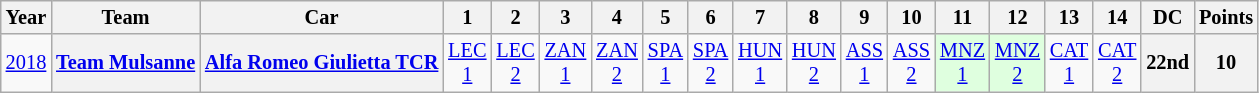<table class="wikitable" style="text-align:center; font-size:85%">
<tr>
<th>Year</th>
<th>Team</th>
<th>Car</th>
<th>1</th>
<th>2</th>
<th>3</th>
<th>4</th>
<th>5</th>
<th>6</th>
<th>7</th>
<th>8</th>
<th>9</th>
<th>10</th>
<th>11</th>
<th>12</th>
<th>13</th>
<th>14</th>
<th>DC</th>
<th>Points</th>
</tr>
<tr>
<td><a href='#'>2018</a></td>
<th nowrap><a href='#'>Team Mulsanne</a></th>
<th nowrap><a href='#'>Alfa Romeo Giulietta TCR</a></th>
<td><a href='#'>LEC<br>1</a></td>
<td><a href='#'>LEC<br>2</a></td>
<td><a href='#'>ZAN<br>1</a></td>
<td><a href='#'>ZAN<br>2</a></td>
<td><a href='#'>SPA<br>1</a></td>
<td><a href='#'>SPA<br>2</a></td>
<td><a href='#'>HUN<br>1</a></td>
<td><a href='#'>HUN<br>2</a></td>
<td><a href='#'>ASS<br>1</a></td>
<td><a href='#'>ASS<br>2</a></td>
<td style="background:#DFFFDF;"><a href='#'>MNZ<br>1</a><br></td>
<td style="background:#DFFFDF;"><a href='#'>MNZ<br>2</a><br></td>
<td><a href='#'>CAT<br>1</a></td>
<td><a href='#'>CAT<br>2</a></td>
<th>22nd</th>
<th>10</th>
</tr>
</table>
